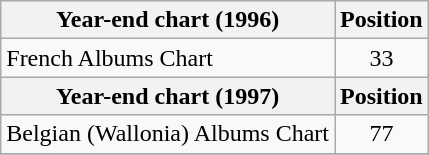<table class="wikitable sortable">
<tr>
<th>Year-end chart (1996)</th>
<th>Position</th>
</tr>
<tr>
<td>French Albums Chart</td>
<td align="center">33</td>
</tr>
<tr>
<th>Year-end chart (1997)</th>
<th>Position</th>
</tr>
<tr>
<td>Belgian (Wallonia) Albums Chart</td>
<td align="center">77</td>
</tr>
<tr>
</tr>
</table>
